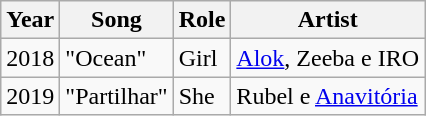<table class="wikitable">
<tr>
<th>Year</th>
<th>Song</th>
<th>Role</th>
<th>Artist</th>
</tr>
<tr>
<td>2018</td>
<td>"Ocean"</td>
<td>Girl</td>
<td><a href='#'>Alok</a>, Zeeba e IRO</td>
</tr>
<tr>
<td>2019</td>
<td>"Partilhar"</td>
<td>She</td>
<td>Rubel e <a href='#'>Anavitória</a></td>
</tr>
</table>
